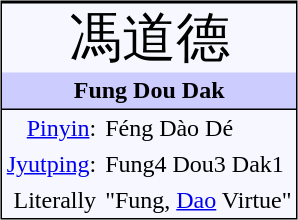<table cellpadding=3px cellspacing=0px bgcolor=#f7f8ff style="float:right; border:1px solid; margin:5px;">
<tr>
<td colspan=2 align=center style="border-top:1px solid;font-size:36px;line-height:40px">馮道德</td>
</tr>
<tr>
<th style="background:#ccf; border-bottom:1px solid" colspan=2>Fung Dou Dak</th>
</tr>
<tr>
<td align=right><a href='#'>Pinyin</a>:</td>
<td>Féng Dào Dé</td>
</tr>
<tr>
<td align=right><a href='#'>Jyutping</a>:</td>
<td>Fung4 Dou3 Dak1</td>
</tr>
<tr>
<td align=right>Literally</td>
<td>"Fung, <a href='#'>Dao</a> Virtue"</td>
</tr>
<tr>
</tr>
</table>
